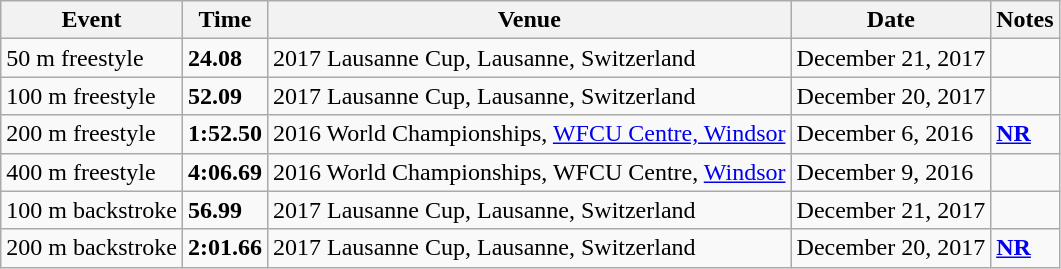<table class="wikitable">
<tr>
<th>Event</th>
<th>Time</th>
<th>Venue</th>
<th>Date</th>
<th>Notes</th>
</tr>
<tr>
<td>50 m freestyle</td>
<td><strong>24.08</strong></td>
<td>2017 Lausanne Cup, Lausanne, Switzerland</td>
<td>December 21, 2017</td>
<td></td>
</tr>
<tr>
<td>100 m freestyle</td>
<td><strong>52.09</strong></td>
<td>2017 Lausanne Cup, Lausanne, Switzerland</td>
<td>December 20, 2017</td>
<td></td>
</tr>
<tr>
<td>200 m freestyle</td>
<td><strong>1:52.50</strong></td>
<td>2016 World Championships, <a href='#'>WFCU Centre, Windsor</a></td>
<td>December 6, 2016</td>
<td><strong><a href='#'>NR</a></strong></td>
</tr>
<tr>
<td>400 m freestyle</td>
<td><strong>4:06.69</strong></td>
<td>2016 World Championships, WFCU Centre, <a href='#'>Windsor</a></td>
<td>December 9, 2016</td>
<td></td>
</tr>
<tr>
<td>100 m backstroke</td>
<td><strong>56.99</strong></td>
<td>2017 Lausanne Cup, Lausanne, Switzerland</td>
<td>December 21, 2017</td>
<td></td>
</tr>
<tr>
<td>200 m backstroke</td>
<td><strong>2:01.66</strong></td>
<td>2017 Lausanne Cup, Lausanne, Switzerland</td>
<td>December 20, 2017</td>
<td><strong><a href='#'>NR</a></strong></td>
</tr>
</table>
